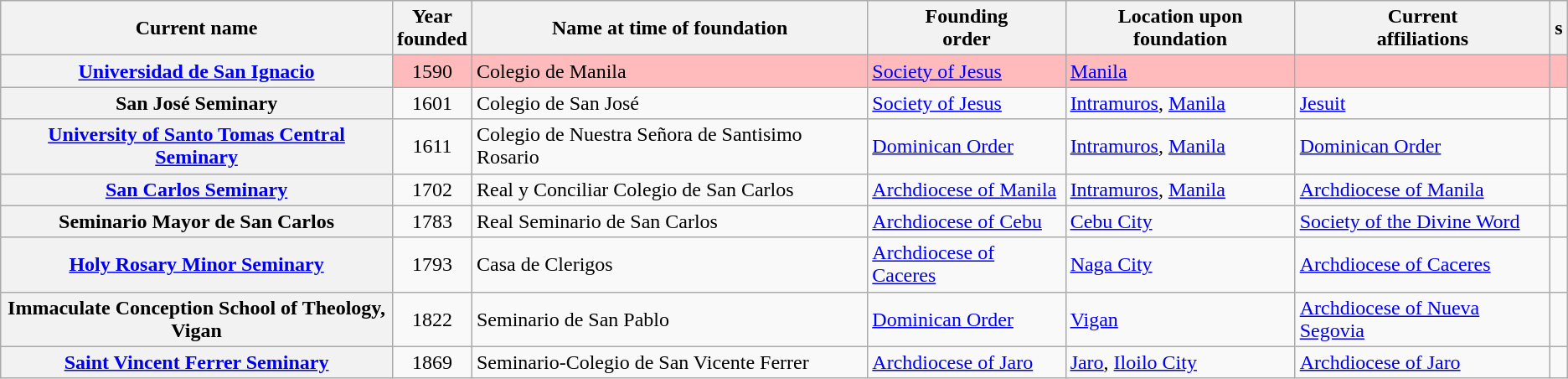<table class="wikitable sortable plainrowheaders">
<tr>
<th scope="col" style="width:25%;">Current name</th>
<th scope="col">Year<br>founded</th>
<th scope="col">Name at time of foundation</th>
<th scope="col">Founding<br>order</th>
<th scope="col">Location upon foundation</th>
<th scope="col">Current<br>affiliations</th>
<th scope="col" class="unsortable">s</th>
</tr>
<tr style="background:#ffbbbb;">
<th scope="row"><a href='#'>Universidad de San Ignacio</a></th>
<td style="text-align:center;">1590</td>
<td>Colegio de Manila</td>
<td><a href='#'>Society of Jesus</a></td>
<td><a href='#'>Manila</a></td>
<td></td>
<td style="text-align:center;"></td>
</tr>
<tr>
<th scope="row">San José Seminary</th>
<td style="text-align:center;">1601</td>
<td>Colegio de San José</td>
<td><a href='#'>Society of Jesus</a></td>
<td><a href='#'>Intramuros</a>, <a href='#'>Manila</a></td>
<td><a href='#'>Jesuit</a></td>
<td style="text-align:center;"></td>
</tr>
<tr>
<th scope="row"><a href='#'>University of Santo Tomas Central Seminary</a></th>
<td style="text-align:center;">1611</td>
<td>Colegio de Nuestra Señora de Santisimo Rosario</td>
<td><a href='#'>Dominican Order</a></td>
<td><a href='#'>Intramuros</a>, <a href='#'>Manila</a></td>
<td><a href='#'>Dominican Order</a></td>
<td style="text-align:center;"></td>
</tr>
<tr>
<th scope="row"><a href='#'>San Carlos Seminary</a></th>
<td style="text-align:center;">1702</td>
<td>Real y Conciliar Colegio de San Carlos</td>
<td><a href='#'>Archdiocese of Manila</a></td>
<td><a href='#'>Intramuros</a>, <a href='#'>Manila</a></td>
<td><a href='#'>Archdiocese of Manila</a></td>
<td style="text-align:center;"></td>
</tr>
<tr>
<th scope="row">Seminario Mayor de San Carlos</th>
<td style="text-align:center;">1783</td>
<td>Real Seminario de San Carlos</td>
<td><a href='#'>Archdiocese of Cebu</a></td>
<td><a href='#'>Cebu City</a></td>
<td><a href='#'>Society of the Divine Word</a></td>
<td style="text-align:center;"></td>
</tr>
<tr>
<th scope="row"><a href='#'>Holy Rosary Minor Seminary</a></th>
<td style="text-align:center;">1793</td>
<td>Casa de Clerigos</td>
<td><a href='#'>Archdiocese of Caceres</a></td>
<td><a href='#'>Naga City</a></td>
<td><a href='#'>Archdiocese of Caceres</a></td>
<td style="text-align:center;"></td>
</tr>
<tr>
<th scope="row">Immaculate Conception School of Theology, Vigan</th>
<td style="text-align:center;">1822</td>
<td>Seminario de San Pablo</td>
<td><a href='#'>Dominican Order</a></td>
<td><a href='#'>Vigan</a></td>
<td><a href='#'>Archdiocese of Nueva Segovia</a></td>
<td style="text-align:center;"></td>
</tr>
<tr>
<th scope="row"><a href='#'>Saint Vincent Ferrer Seminary</a></th>
<td style="text-align:center;">1869</td>
<td>Seminario-Colegio de San Vicente Ferrer</td>
<td><a href='#'>Archdiocese of Jaro</a></td>
<td><a href='#'>Jaro</a>, <a href='#'>Iloilo City</a></td>
<td><a href='#'>Archdiocese of Jaro</a></td>
<td style="text-align:center;"></td>
</tr>
</table>
